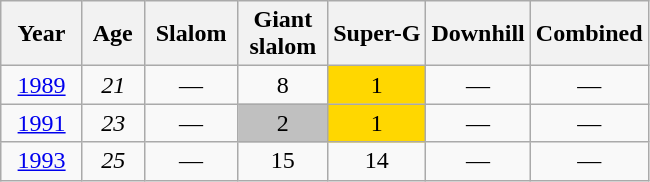<table class=wikitable style="text-align:center">
<tr>
<th>  Year  </th>
<th> Age </th>
<th> Slalom </th>
<th> Giant <br> slalom </th>
<th>Super-G</th>
<th>Downhill</th>
<th>Combined</th>
</tr>
<tr>
<td><a href='#'>1989</a></td>
<td><em>21</em></td>
<td>—</td>
<td>8</td>
<td style="background:gold;">1</td>
<td>—</td>
<td>—</td>
</tr>
<tr>
<td><a href='#'>1991</a></td>
<td><em>23</em></td>
<td>—</td>
<td style="background:silver;">2</td>
<td style="background:gold;">1</td>
<td>—</td>
<td>—</td>
</tr>
<tr>
<td><a href='#'>1993</a></td>
<td><em>25</em></td>
<td>—</td>
<td>15</td>
<td>14</td>
<td>—</td>
<td>—</td>
</tr>
</table>
